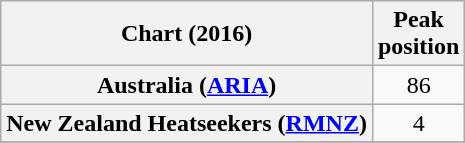<table class="wikitable plainrowheaders sortable" style="text-align:center">
<tr>
<th scope="col">Chart (2016)</th>
<th scope="col">Peak<br>position</th>
</tr>
<tr>
<th scope="row">Australia (<a href='#'>ARIA</a>)</th>
<td>86</td>
</tr>
<tr>
<th scope="row">New Zealand Heatseekers (<a href='#'>RMNZ</a>)</th>
<td>4</td>
</tr>
<tr>
</tr>
</table>
